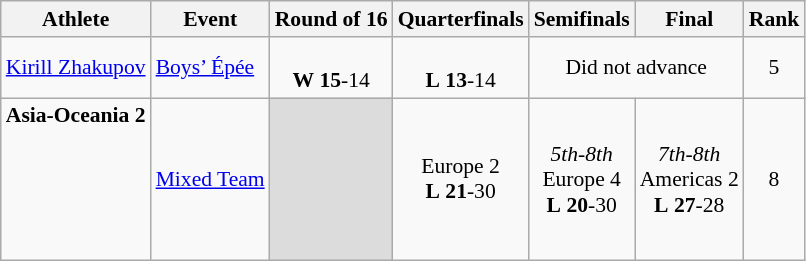<table class="wikitable" border="1" style="font-size:90%">
<tr>
<th>Athlete</th>
<th>Event</th>
<th>Round of 16</th>
<th>Quarterfinals</th>
<th>Semifinals</th>
<th>Final</th>
<th>Rank</th>
</tr>
<tr>
<td><a href='#'>Kirill Zhakupov</a></td>
<td><a href='#'>Boys’ Épée</a></td>
<td align=center><br> <strong>W</strong> <strong>15</strong>-14</td>
<td align=center><br> <strong>L</strong> <strong>13</strong>-14</td>
<td align=center colspan=2>Did not advance</td>
<td align=center>5</td>
</tr>
<tr>
<td><strong>Asia-Oceania 2</strong><br><br><br><br><br><br></td>
<td><a href='#'>Mixed Team</a></td>
<td bgcolor=#DCDCDC></td>
<td align=center>Europe 2<br> <strong>L</strong> <strong>21</strong>-30</td>
<td align=center><em>5th-8th</em><br>Europe 4<br> <strong>L</strong> <strong>20</strong>-30</td>
<td align=center><em>7th-8th</em><br>Americas 2<br> <strong>L</strong> <strong>27</strong>-28</td>
<td align=center>8</td>
</tr>
</table>
